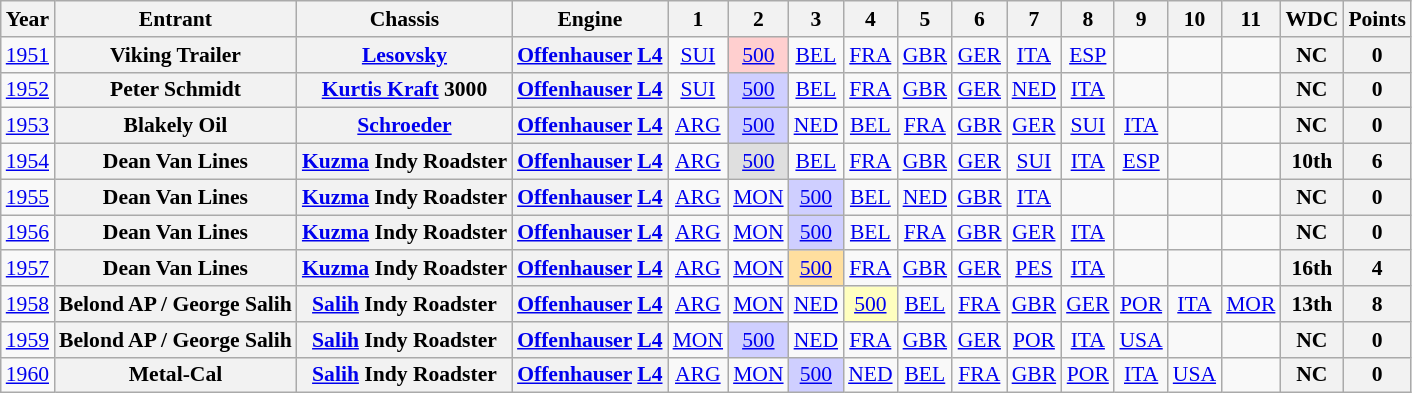<table class="wikitable" style="text-align:center; font-size:90%">
<tr>
<th>Year</th>
<th>Entrant</th>
<th>Chassis</th>
<th>Engine</th>
<th>1</th>
<th>2</th>
<th>3</th>
<th>4</th>
<th>5</th>
<th>6</th>
<th>7</th>
<th>8</th>
<th>9</th>
<th>10</th>
<th>11</th>
<th>WDC</th>
<th>Points</th>
</tr>
<tr>
<td><a href='#'>1951</a></td>
<th>Viking Trailer</th>
<th><a href='#'>Lesovsky</a></th>
<th><a href='#'>Offenhauser</a> <a href='#'>L4</a></th>
<td><a href='#'>SUI</a></td>
<td style="background:#FFCFCF;"><a href='#'>500</a><br></td>
<td><a href='#'>BEL</a></td>
<td><a href='#'>FRA</a></td>
<td><a href='#'>GBR</a></td>
<td><a href='#'>GER</a></td>
<td><a href='#'>ITA</a></td>
<td><a href='#'>ESP</a></td>
<td></td>
<td></td>
<td></td>
<th>NC</th>
<th>0</th>
</tr>
<tr>
<td><a href='#'>1952</a></td>
<th>Peter Schmidt</th>
<th><a href='#'>Kurtis Kraft</a> 3000</th>
<th><a href='#'>Offenhauser</a> <a href='#'>L4</a></th>
<td><a href='#'>SUI</a></td>
<td style="background:#CFCFFF;"><a href='#'>500</a><br></td>
<td><a href='#'>BEL</a></td>
<td><a href='#'>FRA</a></td>
<td><a href='#'>GBR</a></td>
<td><a href='#'>GER</a></td>
<td><a href='#'>NED</a></td>
<td><a href='#'>ITA</a></td>
<td></td>
<td></td>
<td></td>
<th>NC</th>
<th>0</th>
</tr>
<tr>
<td><a href='#'>1953</a></td>
<th>Blakely Oil</th>
<th><a href='#'>Schroeder</a></th>
<th><a href='#'>Offenhauser</a> <a href='#'>L4</a></th>
<td><a href='#'>ARG</a></td>
<td style="background:#CFCFFF;"><a href='#'>500</a><br></td>
<td><a href='#'>NED</a></td>
<td><a href='#'>BEL</a></td>
<td><a href='#'>FRA</a></td>
<td><a href='#'>GBR</a></td>
<td><a href='#'>GER</a></td>
<td><a href='#'>SUI</a></td>
<td><a href='#'>ITA</a></td>
<td></td>
<td></td>
<th>NC</th>
<th>0</th>
</tr>
<tr>
<td><a href='#'>1954</a></td>
<th>Dean Van Lines</th>
<th><a href='#'>Kuzma</a> Indy Roadster</th>
<th><a href='#'>Offenhauser</a> <a href='#'>L4</a></th>
<td><a href='#'>ARG</a></td>
<td style="background:#DFDFDF;"><a href='#'>500</a><br></td>
<td><a href='#'>BEL</a></td>
<td><a href='#'>FRA</a></td>
<td><a href='#'>GBR</a></td>
<td><a href='#'>GER</a></td>
<td><a href='#'>SUI</a></td>
<td><a href='#'>ITA</a></td>
<td><a href='#'>ESP</a></td>
<td></td>
<td></td>
<th>10th</th>
<th>6</th>
</tr>
<tr>
<td><a href='#'>1955</a></td>
<th>Dean Van Lines</th>
<th><a href='#'>Kuzma</a> Indy Roadster</th>
<th><a href='#'>Offenhauser</a> <a href='#'>L4</a></th>
<td><a href='#'>ARG</a></td>
<td><a href='#'>MON</a></td>
<td style="background:#CFCFFF;"><a href='#'>500</a><br></td>
<td><a href='#'>BEL</a></td>
<td><a href='#'>NED</a></td>
<td><a href='#'>GBR</a></td>
<td><a href='#'>ITA</a></td>
<td></td>
<td></td>
<td></td>
<td></td>
<th>NC</th>
<th>0</th>
</tr>
<tr>
<td><a href='#'>1956</a></td>
<th>Dean Van Lines</th>
<th><a href='#'>Kuzma</a> Indy Roadster</th>
<th><a href='#'>Offenhauser</a> <a href='#'>L4</a></th>
<td><a href='#'>ARG</a></td>
<td><a href='#'>MON</a></td>
<td style="background:#CFCFFF;"><a href='#'>500</a><br></td>
<td><a href='#'>BEL</a></td>
<td><a href='#'>FRA</a></td>
<td><a href='#'>GBR</a></td>
<td><a href='#'>GER</a></td>
<td><a href='#'>ITA</a></td>
<td></td>
<td></td>
<td></td>
<th>NC</th>
<th>0</th>
</tr>
<tr>
<td><a href='#'>1957</a></td>
<th>Dean Van Lines</th>
<th><a href='#'>Kuzma</a> Indy Roadster</th>
<th><a href='#'>Offenhauser</a> <a href='#'>L4</a></th>
<td><a href='#'>ARG</a></td>
<td><a href='#'>MON</a></td>
<td style="background:#FFDF9F;"><a href='#'>500</a><br></td>
<td><a href='#'>FRA</a></td>
<td><a href='#'>GBR</a></td>
<td><a href='#'>GER</a></td>
<td><a href='#'>PES</a></td>
<td><a href='#'>ITA</a></td>
<td></td>
<td></td>
<td></td>
<th>16th</th>
<th>4</th>
</tr>
<tr>
<td><a href='#'>1958</a></td>
<th>Belond AP / George Salih</th>
<th><a href='#'>Salih</a> Indy Roadster</th>
<th><a href='#'>Offenhauser</a> <a href='#'>L4</a></th>
<td><a href='#'>ARG</a></td>
<td><a href='#'>MON</a></td>
<td><a href='#'>NED</a></td>
<td style="background:#FFFFBF;"><a href='#'>500</a><br></td>
<td><a href='#'>BEL</a></td>
<td><a href='#'>FRA</a></td>
<td><a href='#'>GBR</a></td>
<td><a href='#'>GER</a></td>
<td><a href='#'>POR</a></td>
<td><a href='#'>ITA</a></td>
<td><a href='#'>MOR</a></td>
<th>13th</th>
<th>8</th>
</tr>
<tr>
<td><a href='#'>1959</a></td>
<th>Belond AP / George Salih</th>
<th><a href='#'>Salih</a> Indy Roadster</th>
<th><a href='#'>Offenhauser</a> <a href='#'>L4</a></th>
<td><a href='#'>MON</a></td>
<td style="background:#CFCFFF;"><a href='#'>500</a><br></td>
<td><a href='#'>NED</a></td>
<td><a href='#'>FRA</a></td>
<td><a href='#'>GBR</a></td>
<td><a href='#'>GER</a></td>
<td><a href='#'>POR</a></td>
<td><a href='#'>ITA</a></td>
<td><a href='#'>USA</a></td>
<td></td>
<td></td>
<th>NC</th>
<th>0</th>
</tr>
<tr>
<td><a href='#'>1960</a></td>
<th>Metal-Cal</th>
<th><a href='#'>Salih</a> Indy Roadster</th>
<th><a href='#'>Offenhauser</a> <a href='#'>L4</a></th>
<td><a href='#'>ARG</a><br></td>
<td><a href='#'>MON</a><br></td>
<td style="background:#CFCFFF;"><a href='#'>500</a><br></td>
<td><a href='#'>NED</a><br></td>
<td><a href='#'>BEL</a><br></td>
<td><a href='#'>FRA</a><br></td>
<td><a href='#'>GBR</a><br></td>
<td><a href='#'>POR</a><br></td>
<td><a href='#'>ITA</a><br></td>
<td><a href='#'>USA</a><br></td>
<td></td>
<th>NC</th>
<th>0</th>
</tr>
</table>
